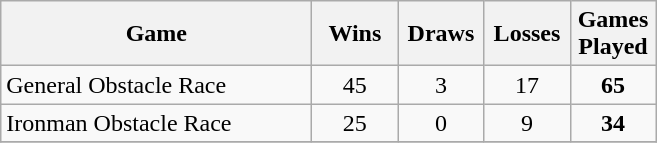<table class="wikitable">
<tr>
<th align="left" width="200px">Game</th>
<th align="center" width="50px">Wins</th>
<th align="center" width="50px">Draws</th>
<th align="center" width="50px">Losses</th>
<th align="center" width="50px">Games Played</th>
</tr>
<tr>
<td align="left">General Obstacle Race</td>
<td align="center">45</td>
<td align="center">3</td>
<td align="center">17</td>
<td align="center"><strong>65</strong></td>
</tr>
<tr>
<td align="left">Ironman Obstacle Race</td>
<td align="center">25</td>
<td align="center">0</td>
<td align="center">9</td>
<td align="center"><strong>34</strong></td>
</tr>
<tr>
</tr>
</table>
